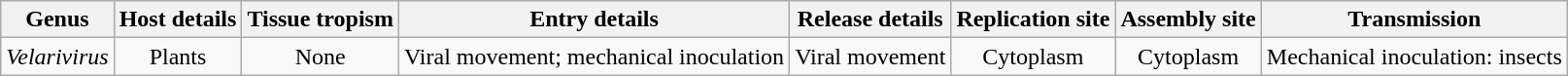<table class="wikitable sortable" style="text-align:center">
<tr>
<th>Genus</th>
<th>Host details</th>
<th>Tissue tropism</th>
<th>Entry details</th>
<th>Release details</th>
<th>Replication site</th>
<th>Assembly site</th>
<th>Transmission</th>
</tr>
<tr>
<td><em>Velarivirus</em></td>
<td>Plants</td>
<td>None</td>
<td>Viral movement; mechanical inoculation</td>
<td>Viral movement</td>
<td>Cytoplasm</td>
<td>Cytoplasm</td>
<td>Mechanical inoculation: insects</td>
</tr>
</table>
